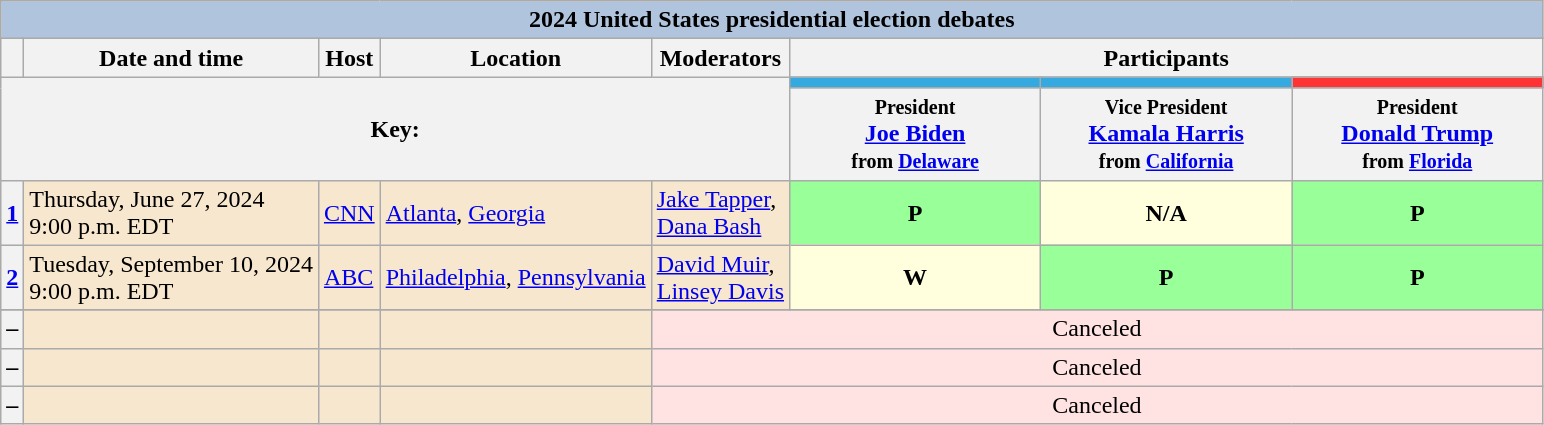<table class="wikitable">
<tr>
<th colspan="16" style="background:#B0C4DE">2024 United States presidential election debates</th>
</tr>
<tr>
<th style="white-space:nowrap;"> </th>
<th>Date and time</th>
<th>Host</th>
<th>Location</th>
<th>Moderators</th>
<th colspan="10" scope="col">Participants</th>
</tr>
<tr>
<th colspan="5" rowspan="2">Key:<br><small>     </small></th>
<th scope="col" style="width:10em; background: #34AAE0;"><small><a href='#'></a></small></th>
<th scope="col" style="width:10em; background: #34AAE0;"><small><a href='#'></a></small></th>
<th scope="col" style="width:10em; background: #FF3333;"><small><a href='#'></a></small></th>
</tr>
<tr>
<th><small>President</small><br><a href='#'>Joe Biden</a><br><small>from <a href='#'>Delaware</a></small></th>
<th><small>Vice President</small><br><a href='#'>Kamala Harris</a><br><small>from <a href='#'>California</a></small></th>
<th><small>President</small><br><a href='#'>Donald Trump</a><br><small>from <a href='#'>Florida</a></small></th>
</tr>
<tr bgcolor="#F7E7CE">
<th><a href='#'>1</a></th>
<td>Thursday, June 27, 2024<br>9:00 p.m. EDT</td>
<td><a href='#'>CNN</a></td>
<td><a href='#'>Atlanta</a>, <a href='#'>Georgia</a></td>
<td><a href='#'>Jake Tapper</a>,<br><a href='#'>Dana Bash</a></td>
<td style="background:#99ff99; color:black; text-align:center;"><strong>P</strong></td>
<td style="background:#ffffdd; color:black; text-align:center;"><strong>N/A</strong></td>
<td style="background:#99ff99; color:black; text-align:center;"><strong>P</strong></td>
</tr>
<tr bgcolor="#F7E7CE">
<th><a href='#'>2</a></th>
<td>Tuesday, September 10, 2024<br>9:00 p.m. EDT</td>
<td><a href='#'>ABC</a></td>
<td><a href='#'>Philadelphia</a>, <a href='#'>Pennsylvania</a></td>
<td><a href='#'>David Muir</a>,<br><a href='#'>Linsey Davis</a></td>
<td style="background:#ffffdd; color:black; text-align:center;"><strong>W</strong></td>
<td style="background:#99ff99; color:black; text-align:center;"><strong>P</strong></td>
<td style="background:#99ff99; color:black; text-align:center;"><strong>P</strong></td>
</tr>
<tr bgcolor="#F7E7CE">
</tr>
<tr bgcolor="#F7E7CE">
<th>–</th>
<td></td>
<td></td>
<td></td>
<td style="background:#ffe3e3; color:black; text-align:center;" colspan=4>Canceled</td>
</tr>
<tr bgcolor="#F7E7CE">
<th>–</th>
<td></td>
<td></td>
<td></td>
<td style="background:#ffe3e3; color:black; text-align:center;" colspan=4>Canceled</td>
</tr>
<tr bgcolor="#F7E7CE">
<th>–</th>
<td></td>
<td></td>
<td></td>
<td style="background:#ffe3e3; color:black; text-align:center;" colspan=4>Canceled</td>
</tr>
</table>
